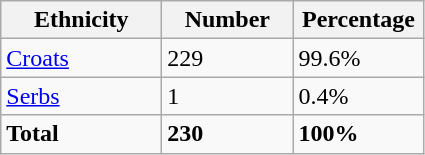<table class="wikitable">
<tr>
<th width="100px">Ethnicity</th>
<th width="80px">Number</th>
<th width="80px">Percentage</th>
</tr>
<tr>
<td><a href='#'>Croats</a></td>
<td>229</td>
<td>99.6%</td>
</tr>
<tr>
<td><a href='#'>Serbs</a></td>
<td>1</td>
<td>0.4%</td>
</tr>
<tr>
<td><strong>Total</strong></td>
<td><strong>230</strong></td>
<td><strong>100%</strong></td>
</tr>
</table>
